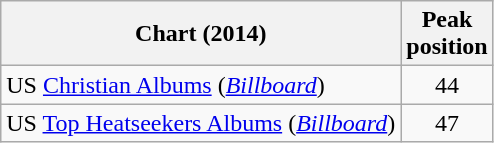<table class="wikitable sortable">
<tr>
<th>Chart (2014)</th>
<th>Peak<br>position</th>
</tr>
<tr>
<td>US <a href='#'>Christian Albums</a> (<em><a href='#'>Billboard</a></em>)</td>
<td align=center>44</td>
</tr>
<tr>
<td>US <a href='#'>Top Heatseekers Albums</a> (<em><a href='#'>Billboard</a></em>)</td>
<td align=center>47</td>
</tr>
</table>
